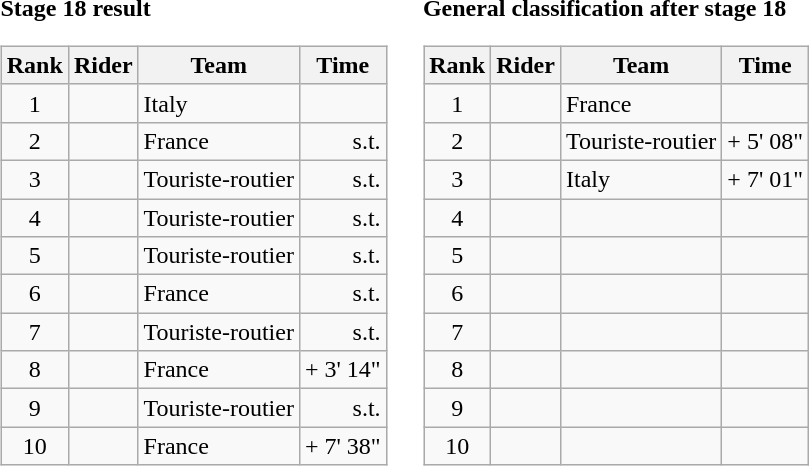<table>
<tr>
<td><strong>Stage 18 result</strong><br><table class="wikitable">
<tr>
<th scope="col">Rank</th>
<th scope="col">Rider</th>
<th scope="col">Team</th>
<th scope="col">Time</th>
</tr>
<tr>
<td style="text-align:center;">1</td>
<td></td>
<td>Italy</td>
<td style="text-align:right;"></td>
</tr>
<tr>
<td style="text-align:center;">2</td>
<td></td>
<td>France</td>
<td style="text-align:right;">s.t.</td>
</tr>
<tr>
<td style="text-align:center;">3</td>
<td></td>
<td>Touriste-routier</td>
<td style="text-align:right;">s.t.</td>
</tr>
<tr>
<td style="text-align:center;">4</td>
<td></td>
<td>Touriste-routier</td>
<td style="text-align:right;">s.t.</td>
</tr>
<tr>
<td style="text-align:center;">5</td>
<td></td>
<td>Touriste-routier</td>
<td style="text-align:right;">s.t.</td>
</tr>
<tr>
<td style="text-align:center;">6</td>
<td></td>
<td>France</td>
<td style="text-align:right;">s.t.</td>
</tr>
<tr>
<td style="text-align:center;">7</td>
<td></td>
<td>Touriste-routier</td>
<td style="text-align:right;">s.t.</td>
</tr>
<tr>
<td style="text-align:center;">8</td>
<td></td>
<td>France</td>
<td style="text-align:right;">+ 3' 14"</td>
</tr>
<tr>
<td style="text-align:center;">9</td>
<td></td>
<td>Touriste-routier</td>
<td style="text-align:right;">s.t.</td>
</tr>
<tr>
<td style="text-align:center;">10</td>
<td></td>
<td>France</td>
<td style="text-align:right;">+ 7' 38"</td>
</tr>
</table>
</td>
<td></td>
<td><strong>General classification after stage 18</strong><br><table class="wikitable">
<tr>
<th scope="col">Rank</th>
<th scope="col">Rider</th>
<th scope="col">Team</th>
<th scope="col">Time</th>
</tr>
<tr>
<td style="text-align:center;">1</td>
<td></td>
<td>France</td>
<td style="text-align:right;"></td>
</tr>
<tr>
<td style="text-align:center;">2</td>
<td></td>
<td>Touriste-routier</td>
<td style="text-align:right;">+ 5' 08"</td>
</tr>
<tr>
<td style="text-align:center;">3</td>
<td></td>
<td>Italy</td>
<td style="text-align:right;">+ 7' 01"</td>
</tr>
<tr>
<td style="text-align:center;">4</td>
<td></td>
<td></td>
<td></td>
</tr>
<tr>
<td style="text-align:center;">5</td>
<td></td>
<td></td>
<td></td>
</tr>
<tr>
<td style="text-align:center;">6</td>
<td></td>
<td></td>
<td></td>
</tr>
<tr>
<td style="text-align:center;">7</td>
<td></td>
<td></td>
<td></td>
</tr>
<tr>
<td style="text-align:center;">8</td>
<td></td>
<td></td>
<td></td>
</tr>
<tr>
<td style="text-align:center;">9</td>
<td></td>
<td></td>
<td></td>
</tr>
<tr>
<td style="text-align:center;">10</td>
<td></td>
<td></td>
<td></td>
</tr>
</table>
</td>
</tr>
</table>
